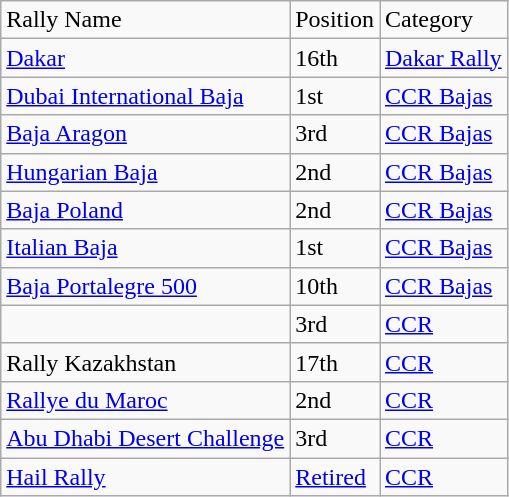<table class="wikitable">
<tr>
<td>Rally Name</td>
<td>Position</td>
<td>Category</td>
</tr>
<tr>
<td><a href='#'>Dakar</a> </td>
<td>16th</td>
<td><a href='#'>Dakar Rally</a></td>
</tr>
<tr>
<td><a href='#'>Dubai International Baja</a> </td>
<td>1st</td>
<td><a href='#'>CCR Bajas</a></td>
</tr>
<tr>
<td><a href='#'>Baja Aragon</a> </td>
<td>3rd</td>
<td><a href='#'>CCR Bajas</a></td>
</tr>
<tr>
<td><a href='#'>Hungarian Baja</a> </td>
<td>2nd</td>
<td><a href='#'>CCR Bajas</a></td>
</tr>
<tr>
<td><a href='#'>Baja Poland</a> </td>
<td>2nd</td>
<td><a href='#'>CCR Bajas</a></td>
</tr>
<tr>
<td><a href='#'>Italian Baja</a> </td>
<td>1st</td>
<td><a href='#'>CCR Bajas</a></td>
</tr>
<tr>
<td><a href='#'>Baja Portalegre 500</a> </td>
<td>10th</td>
<td><a href='#'>CCR Bajas</a></td>
</tr>
<tr>
<td> </td>
<td>3rd</td>
<td><a href='#'>CCR</a></td>
</tr>
<tr>
<td>Rally Kazakhstan </td>
<td>17th</td>
<td><a href='#'>CCR</a></td>
</tr>
<tr>
<td><a href='#'>Rallye du Maroc</a> </td>
<td>2nd</td>
<td><a href='#'>CCR</a></td>
</tr>
<tr>
<td><a href='#'>Abu Dhabi Desert Challenge</a> </td>
<td>3rd</td>
<td><a href='#'>CCR</a></td>
</tr>
<tr>
<td><a href='#'>Hail Rally</a> </td>
<td><a href='#'>Retired</a></td>
<td><a href='#'>CCR</a></td>
</tr>
</table>
